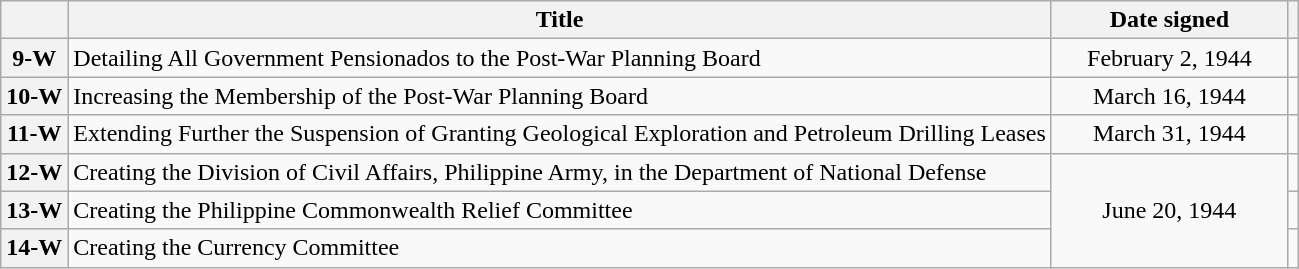<table class="wikitable sortable" style="text-align:center;">
<tr>
<th scope="col"></th>
<th scope="col">Title</th>
<th scope="col" width="150px">Date signed</th>
<th scope="col" class="unsortable"></th>
</tr>
<tr>
<th scope="row">9-W</th>
<td style="text-align:left;">Detailing All Government Pensionados to the Post-War Planning Board</td>
<td>February 2, 1944</td>
<td></td>
</tr>
<tr>
<th scope="row">10-W</th>
<td style="text-align:left;">Increasing the Membership of the Post-War Planning Board</td>
<td>March 16, 1944</td>
<td></td>
</tr>
<tr>
<th scope="row">11-W</th>
<td style="text-align:left;">Extending Further the Suspension of Granting Geological Exploration and Petroleum Drilling Leases</td>
<td>March 31, 1944</td>
<td></td>
</tr>
<tr>
<th scope="row">12-W</th>
<td style="text-align:left;">Creating the Division of Civil Affairs, Philippine Army, in the Department of National Defense</td>
<td rowspan="3">June 20, 1944</td>
<td></td>
</tr>
<tr>
<th scope="row">13-W</th>
<td style="text-align:left;">Creating the Philippine Commonwealth Relief Committee</td>
<td></td>
</tr>
<tr>
<th scope="row">14-W</th>
<td style="text-align:left;">Creating the Currency Committee</td>
<td></td>
</tr>
</table>
